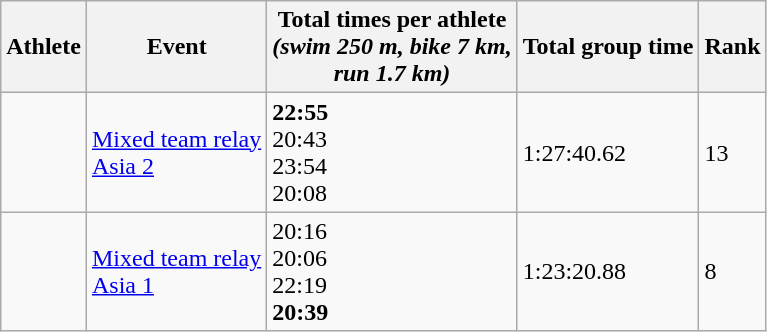<table class="wikitable" border="1">
<tr>
<th>Athlete</th>
<th>Event</th>
<th>Total times per athlete <br> <em>(swim 250 m, bike 7 km, <br> run 1.7 km)</em></th>
<th>Total group time</th>
<th>Rank</th>
</tr>
<tr>
<td><strong></strong><br><br><br></td>
<td><a href='#'>Mixed team relay <br> Asia 2</a></td>
<td><strong>22:55</strong><br>20:43<br>23:54<br>20:08</td>
<td>1:27:40.62</td>
<td>13</td>
</tr>
<tr>
<td><br><br><br><strong></strong></td>
<td><a href='#'>Mixed team relay <br> Asia 1</a></td>
<td>20:16<br>20:06<br>22:19<br><strong>20:39</strong></td>
<td>1:23:20.88</td>
<td>8</td>
</tr>
</table>
